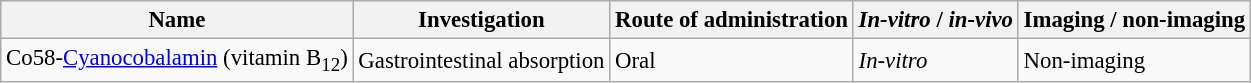<table class="wikitable" style="font-size:95%">
<tr>
<th>Name</th>
<th>Investigation</th>
<th>Route of administration</th>
<th><em>In-vitro</em> / <em>in-vivo</em></th>
<th>Imaging / non-imaging</th>
</tr>
<tr>
<td>Co58-<a href='#'>Cyanocobalamin</a> (vitamin B<sub>12</sub>)</td>
<td>Gastrointestinal absorption</td>
<td>Oral</td>
<td><em>In-vitro</em></td>
<td>Non-imaging</td>
</tr>
</table>
